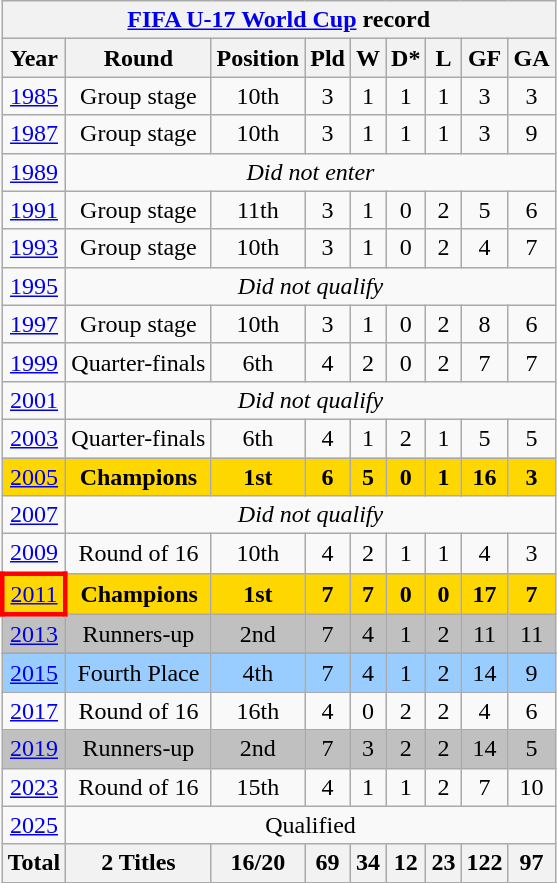<table class="wikitable" style="text-align: center;">
<tr>
<th colspan=10><a href='#'>FIFA U-17 World Cup</a> record</th>
</tr>
<tr>
<th>Year</th>
<th>Round</th>
<th>Position</th>
<th>Pld</th>
<th>W</th>
<th>D*</th>
<th>L</th>
<th>GF</th>
<th>GA</th>
</tr>
<tr>
<td> <a href='#'>1985</a></td>
<td>Group stage</td>
<td>10th</td>
<td>3</td>
<td>1</td>
<td>1</td>
<td>1</td>
<td>3</td>
<td>3</td>
</tr>
<tr>
<td> <a href='#'>1987</a></td>
<td>Group stage</td>
<td>10th</td>
<td>3</td>
<td>1</td>
<td>1</td>
<td>1</td>
<td>3</td>
<td>9</td>
</tr>
<tr>
<td> <a href='#'>1989</a></td>
<td colspan=8><em>Did not enter</em></td>
</tr>
<tr>
<td> <a href='#'>1991</a></td>
<td>Group stage</td>
<td>11th</td>
<td>3</td>
<td>1</td>
<td>0</td>
<td>2</td>
<td>5</td>
<td>6</td>
</tr>
<tr>
<td> <a href='#'>1993</a></td>
<td>Group stage</td>
<td>10th</td>
<td>3</td>
<td>1</td>
<td>0</td>
<td>2</td>
<td>4</td>
<td>7</td>
</tr>
<tr>
<td> <a href='#'>1995</a></td>
<td colspan=8><em>Did not qualify</em></td>
</tr>
<tr>
<td> <a href='#'>1997</a></td>
<td>Group stage</td>
<td>10th</td>
<td>3</td>
<td>1</td>
<td>0</td>
<td>2</td>
<td>8</td>
<td>6</td>
</tr>
<tr>
<td> <a href='#'>1999</a></td>
<td>Quarter-finals</td>
<td>6th</td>
<td>4</td>
<td>2</td>
<td>0</td>
<td>2</td>
<td>7</td>
<td>7</td>
</tr>
<tr>
<td> <a href='#'>2001</a></td>
<td colspan=8><em>Did not qualify</em></td>
</tr>
<tr>
<td> <a href='#'>2003</a></td>
<td>Quarter-finals</td>
<td>6th</td>
<td>4</td>
<td>1</td>
<td>2</td>
<td>1</td>
<td>5</td>
<td>5</td>
</tr>
<tr bgcolor="gold">
<td> <a href='#'>2005</a></td>
<td><strong>Champions</strong></td>
<td><strong>1st</strong></td>
<td><strong>6</strong></td>
<td><strong>5</strong></td>
<td><strong>0</strong></td>
<td><strong>1</strong></td>
<td><strong>16</strong></td>
<td><strong>3</strong></td>
</tr>
<tr>
<td> <a href='#'>2007</a></td>
<td colspan=8><em>Did not qualify</em></td>
</tr>
<tr>
<td> <a href='#'>2009</a></td>
<td>Round of 16</td>
<td>10th</td>
<td>4</td>
<td>2</td>
<td>1</td>
<td>1</td>
<td>4</td>
<td>3</td>
</tr>
<tr bgcolor="gold">
<td style="border: 3px solid red"> <a href='#'>2011</a></td>
<td><strong>Champions</strong></td>
<td><strong>1st</strong></td>
<td><strong>7</strong></td>
<td><strong>7</strong></td>
<td><strong>0</strong></td>
<td><strong>0</strong></td>
<td><strong>17</strong></td>
<td><strong>7</strong></td>
</tr>
<tr bgcolor="silver">
<td> <a href='#'>2013</a></td>
<td>Runners-up</td>
<td>2nd</td>
<td>7</td>
<td>4</td>
<td>1</td>
<td>2</td>
<td>11</td>
<td>11</td>
</tr>
<tr>
</tr>
<tr bgcolor=#9acdff>
<td> <a href='#'>2015</a></td>
<td>Fourth Place</td>
<td>4th</td>
<td>7</td>
<td>4</td>
<td>1</td>
<td>2</td>
<td>14</td>
<td>9</td>
</tr>
<tr>
<td> <a href='#'>2017</a></td>
<td>Round of 16</td>
<td>16th</td>
<td>4</td>
<td>0</td>
<td>2</td>
<td>2</td>
<td>4</td>
<td>6</td>
</tr>
<tr bgcolor="silver">
<td> <a href='#'>2019</a></td>
<td>Runners-up</td>
<td>2nd</td>
<td>7</td>
<td>3</td>
<td>2</td>
<td>2</td>
<td>14</td>
<td>5</td>
</tr>
<tr>
<td> <a href='#'>2023</a></td>
<td>Round of 16</td>
<td>15th</td>
<td>4</td>
<td>1</td>
<td>1</td>
<td>2</td>
<td>7</td>
<td>10</td>
</tr>
<tr>
<td> <a href='#'>2025</a></td>
<td colspan=8>Qualified</td>
</tr>
<tr>
<th>Total</th>
<th>2 Titles</th>
<th>16/20</th>
<th>69</th>
<th>34</th>
<th>12</th>
<th>23</th>
<th>122</th>
<th>97</th>
</tr>
<tr>
</tr>
</table>
